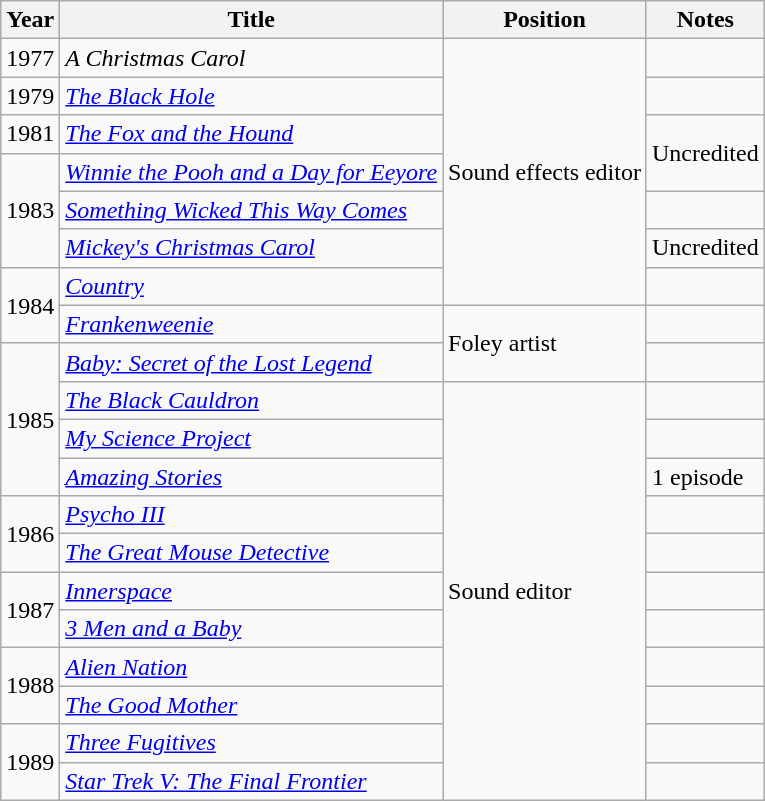<table class="wikitable sortable">
<tr>
<th>Year</th>
<th>Title</th>
<th>Position</th>
<th class="unsortable">Notes</th>
</tr>
<tr>
<td>1977</td>
<td><em>A Christmas Carol</em></td>
<td rowspan="7">Sound effects editor</td>
<td></td>
</tr>
<tr>
<td>1979</td>
<td><em><a href='#'>The Black Hole</a></em></td>
<td></td>
</tr>
<tr>
<td>1981</td>
<td><em><a href='#'>The Fox and the Hound</a></em></td>
<td rowspan="2">Uncredited</td>
</tr>
<tr>
<td rowspan="3">1983</td>
<td><em><a href='#'>Winnie the Pooh and a Day for Eeyore</a></em></td>
</tr>
<tr>
<td><em><a href='#'>Something Wicked This Way Comes</a></em></td>
<td></td>
</tr>
<tr>
<td><em><a href='#'>Mickey's Christmas Carol</a></em></td>
<td>Uncredited</td>
</tr>
<tr>
<td rowspan="2">1984</td>
<td><em><a href='#'>Country</a></em></td>
<td></td>
</tr>
<tr>
<td><em><a href='#'>Frankenweenie</a></em></td>
<td rowspan="2">Foley artist</td>
<td></td>
</tr>
<tr>
<td rowspan="4">1985</td>
<td><em><a href='#'>Baby: Secret of the Lost Legend</a></em></td>
<td></td>
</tr>
<tr>
<td><em><a href='#'>The Black Cauldron</a></em></td>
<td rowspan="11">Sound editor</td>
<td></td>
</tr>
<tr>
<td><em><a href='#'>My Science Project</a></em></td>
<td></td>
</tr>
<tr>
<td><em><a href='#'>Amazing Stories</a></em></td>
<td>1 episode</td>
</tr>
<tr>
<td rowspan="2">1986</td>
<td><em><a href='#'>Psycho III</a></em></td>
<td></td>
</tr>
<tr>
<td><em><a href='#'>The Great Mouse Detective</a></em></td>
<td></td>
</tr>
<tr>
<td rowspan="2">1987</td>
<td><em><a href='#'>Innerspace</a></em></td>
<td></td>
</tr>
<tr>
<td><em><a href='#'>3 Men and a Baby</a></em></td>
<td></td>
</tr>
<tr>
<td rowspan="2">1988</td>
<td><em><a href='#'>Alien Nation</a></em></td>
<td></td>
</tr>
<tr>
<td><em><a href='#'>The Good Mother</a></em></td>
<td></td>
</tr>
<tr>
<td rowspan="2">1989</td>
<td><em><a href='#'>Three Fugitives</a></em></td>
<td></td>
</tr>
<tr>
<td><em><a href='#'>Star Trek V: The Final Frontier</a></em></td>
<td></td>
</tr>
</table>
